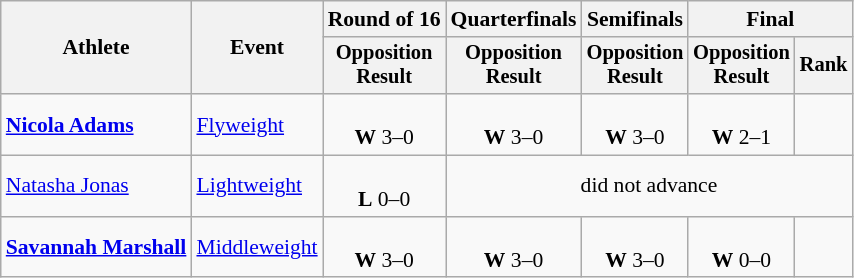<table class="wikitable" style="font-size:90%;">
<tr>
<th rowspan=2>Athlete</th>
<th rowspan=2>Event</th>
<th>Round of 16</th>
<th>Quarterfinals</th>
<th>Semifinals</th>
<th colspan=2>Final</th>
</tr>
<tr style="font-size:95%">
<th>Opposition<br>Result</th>
<th>Opposition<br>Result</th>
<th>Opposition<br>Result</th>
<th>Opposition<br>Result</th>
<th>Rank</th>
</tr>
<tr align=center>
<td align=left><strong><a href='#'>Nicola Adams</a></strong></td>
<td align=left><a href='#'>Flyweight</a></td>
<td><br><strong>W</strong> 3–0</td>
<td><br><strong>W</strong> 3–0</td>
<td><br><strong>W</strong> 3–0</td>
<td><br><strong>W</strong> 2–1</td>
<td></td>
</tr>
<tr align=center>
<td align=left><a href='#'>Natasha Jonas</a></td>
<td align=left><a href='#'>Lightweight</a></td>
<td><br><strong>L</strong> 0–0</td>
<td colspan=4>did not advance</td>
</tr>
<tr align=center>
<td align=left><strong><a href='#'>Savannah Marshall</a></strong></td>
<td align=left><a href='#'>Middleweight</a></td>
<td><br><strong>W</strong> 3–0</td>
<td><br><strong>W</strong> 3–0</td>
<td><br><strong>W</strong> 3–0</td>
<td><br><strong>W</strong> 0–0</td>
<td></td>
</tr>
</table>
